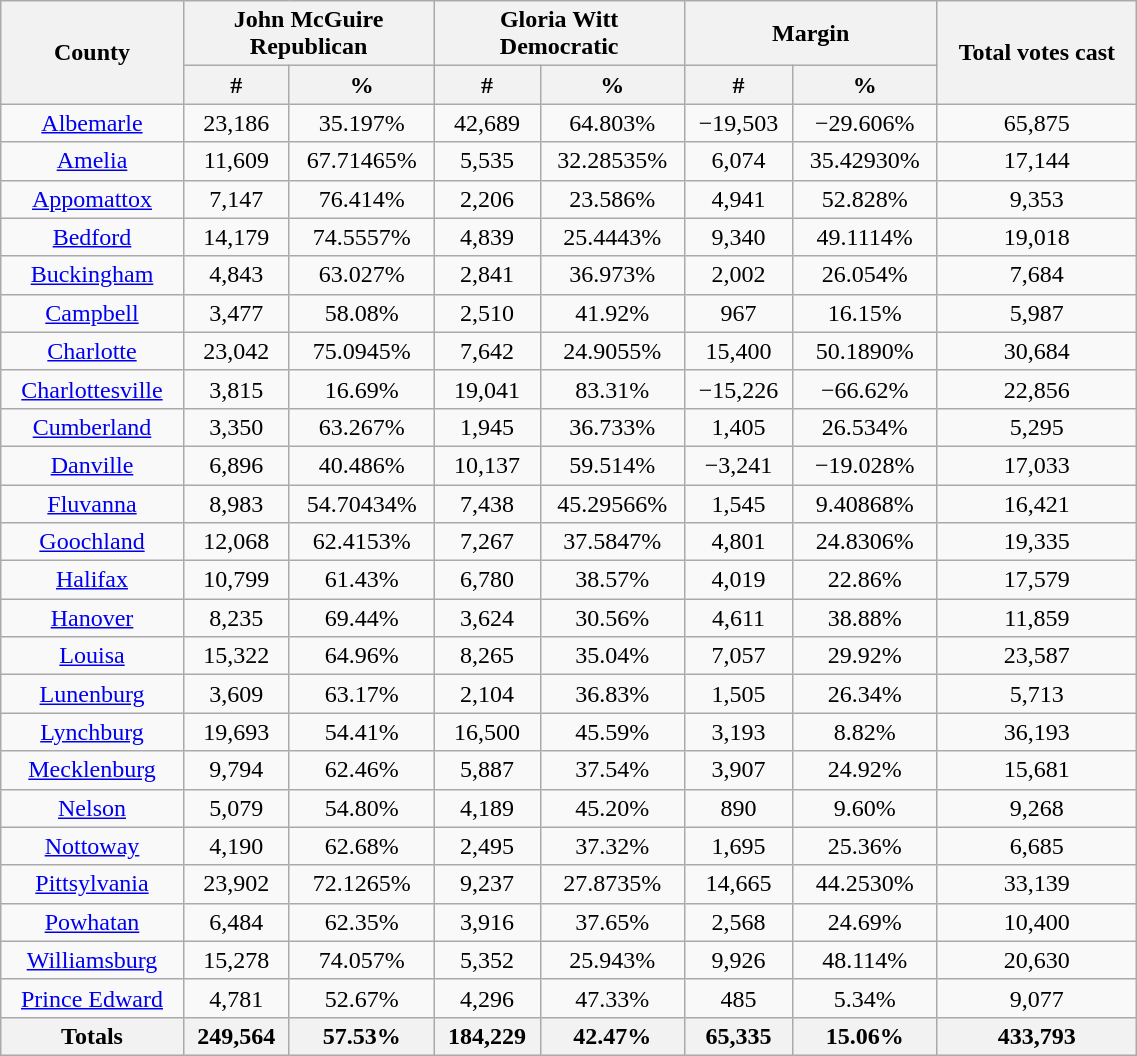<table width="60%"  class="wikitable sortable" style="text-align:center">
<tr>
<th rowspan="2">County</th>
<th style="text-align:center;" colspan="2">John McGuire<br>Republican</th>
<th style="text-align:center;" colspan="2">Gloria Witt<br>Democratic</th>
<th style="text-align:center;" colspan="2">Margin</th>
<th rowspan="2" style="text-align:center;">Total votes cast</th>
</tr>
<tr>
<th style="text-align:center;" data-sort-type="number">#</th>
<th style="text-align:center;" data-sort-type="number">%</th>
<th style="text-align:center;" data-sort-type="number">#</th>
<th style="text-align:center;" data-sort-type="number">%</th>
<th style="text-align:center;" data-sort-type="number">#</th>
<th style="text-align:center;" data-sort-type="number">%</th>
</tr>
<tr style="text-align:center;">
<td><a href='#'>Albemarle</a></td>
<td>23,186</td>
<td>35.197%</td>
<td>42,689</td>
<td>64.803%</td>
<td>−19,503</td>
<td>−29.606%</td>
<td>65,875</td>
</tr>
<tr style="text-align:center;">
<td><a href='#'>Amelia</a></td>
<td>11,609</td>
<td>67.71465%</td>
<td>5,535</td>
<td>32.28535%</td>
<td>6,074</td>
<td>35.42930%</td>
<td>17,144</td>
</tr>
<tr style="text-align:center;">
<td><a href='#'>Appomattox</a></td>
<td>7,147</td>
<td>76.414%</td>
<td>2,206</td>
<td>23.586%</td>
<td>4,941</td>
<td>52.828%</td>
<td>9,353</td>
</tr>
<tr style="text-align:center;">
<td><a href='#'>Bedford</a></td>
<td>14,179</td>
<td>74.5557%</td>
<td>4,839</td>
<td>25.4443%</td>
<td>9,340</td>
<td>49.1114%</td>
<td>19,018</td>
</tr>
<tr style="text-align:center;">
<td><a href='#'>Buckingham</a></td>
<td>4,843</td>
<td>63.027%</td>
<td>2,841</td>
<td>36.973%</td>
<td>2,002</td>
<td>26.054%</td>
<td>7,684</td>
</tr>
<tr style="text-align:center;">
<td><a href='#'>Campbell</a></td>
<td>3,477</td>
<td>58.08%</td>
<td>2,510</td>
<td>41.92%</td>
<td>967</td>
<td>16.15%</td>
<td>5,987</td>
</tr>
<tr style="text-align:center;">
<td><a href='#'>Charlotte</a></td>
<td>23,042</td>
<td>75.0945%</td>
<td>7,642</td>
<td>24.9055%</td>
<td>15,400</td>
<td>50.1890%</td>
<td>30,684</td>
</tr>
<tr style="text-align:center;">
<td><a href='#'>Charlottesville</a></td>
<td>3,815</td>
<td>16.69%</td>
<td>19,041</td>
<td>83.31%</td>
<td>−15,226</td>
<td>−66.62%</td>
<td>22,856</td>
</tr>
<tr style="text-align:center;">
<td><a href='#'>Cumberland</a></td>
<td>3,350</td>
<td>63.267%</td>
<td>1,945</td>
<td>36.733%</td>
<td>1,405</td>
<td>26.534%</td>
<td>5,295</td>
</tr>
<tr style="text-align:center;">
<td><a href='#'>Danville</a></td>
<td>6,896</td>
<td>40.486%</td>
<td>10,137</td>
<td>59.514%</td>
<td>−3,241</td>
<td>−19.028%</td>
<td>17,033</td>
</tr>
<tr style="text-align:center;">
<td><a href='#'>Fluvanna</a></td>
<td>8,983</td>
<td>54.70434%</td>
<td>7,438</td>
<td>45.29566%</td>
<td>1,545</td>
<td>9.40868%</td>
<td>16,421</td>
</tr>
<tr style="text-align:center;">
<td><a href='#'>Goochland</a></td>
<td>12,068</td>
<td>62.4153%</td>
<td>7,267</td>
<td>37.5847%</td>
<td>4,801</td>
<td>24.8306%</td>
<td>19,335</td>
</tr>
<tr style="text-align:center;">
<td><a href='#'>Halifax</a></td>
<td>10,799</td>
<td>61.43%</td>
<td>6,780</td>
<td>38.57%</td>
<td>4,019</td>
<td>22.86%</td>
<td>17,579</td>
</tr>
<tr style="text-align:center;">
<td><a href='#'>Hanover</a></td>
<td>8,235</td>
<td>69.44%</td>
<td>3,624</td>
<td>30.56%</td>
<td>4,611</td>
<td>38.88%</td>
<td>11,859</td>
</tr>
<tr style="text-align:center;">
<td><a href='#'>Louisa</a></td>
<td>15,322</td>
<td>64.96%</td>
<td>8,265</td>
<td>35.04%</td>
<td>7,057</td>
<td>29.92%</td>
<td>23,587</td>
</tr>
<tr style="text-align:center;">
<td><a href='#'>Lunenburg</a></td>
<td>3,609</td>
<td>63.17%</td>
<td>2,104</td>
<td>36.83%</td>
<td>1,505</td>
<td>26.34%</td>
<td>5,713</td>
</tr>
<tr style="text-align:center;">
<td><a href='#'>Lynchburg</a></td>
<td>19,693</td>
<td>54.41%</td>
<td>16,500</td>
<td>45.59%</td>
<td>3,193</td>
<td>8.82%</td>
<td>36,193</td>
</tr>
<tr style="text-align:center;">
<td><a href='#'>Mecklenburg</a></td>
<td>9,794</td>
<td>62.46%</td>
<td>5,887</td>
<td>37.54%</td>
<td>3,907</td>
<td>24.92%</td>
<td>15,681</td>
</tr>
<tr style="text-align:center;">
<td><a href='#'>Nelson</a></td>
<td>5,079</td>
<td>54.80%</td>
<td>4,189</td>
<td>45.20%</td>
<td>890</td>
<td>9.60%</td>
<td>9,268</td>
</tr>
<tr style="text-align:center;">
<td><a href='#'>Nottoway</a></td>
<td>4,190</td>
<td>62.68%</td>
<td>2,495</td>
<td>37.32%</td>
<td>1,695</td>
<td>25.36%</td>
<td>6,685</td>
</tr>
<tr style="text-align:center;">
<td><a href='#'>Pittsylvania</a></td>
<td>23,902</td>
<td>72.1265%</td>
<td>9,237</td>
<td>27.8735%</td>
<td>14,665</td>
<td>44.2530%</td>
<td>33,139</td>
</tr>
<tr style="text-align:center;">
<td><a href='#'>Powhatan</a></td>
<td>6,484</td>
<td>62.35%</td>
<td>3,916</td>
<td>37.65%</td>
<td>2,568</td>
<td>24.69%</td>
<td>10,400</td>
</tr>
<tr style="text-align:center;">
<td><a href='#'>Williamsburg</a></td>
<td>15,278</td>
<td>74.057%</td>
<td>5,352</td>
<td>25.943%</td>
<td>9,926</td>
<td>48.114%</td>
<td>20,630</td>
</tr>
<tr style="text-align:center;">
<td><a href='#'>Prince Edward</a></td>
<td>4,781</td>
<td>52.67%</td>
<td>4,296</td>
<td>47.33%</td>
<td>485</td>
<td>5.34%</td>
<td>9,077</td>
</tr>
<tr style="text-align:center;">
<th>Totals</th>
<th>249,564</th>
<th>57.53%</th>
<th>184,229</th>
<th>42.47%</th>
<th>65,335</th>
<th>15.06%</th>
<th>433,793</th>
</tr>
</table>
